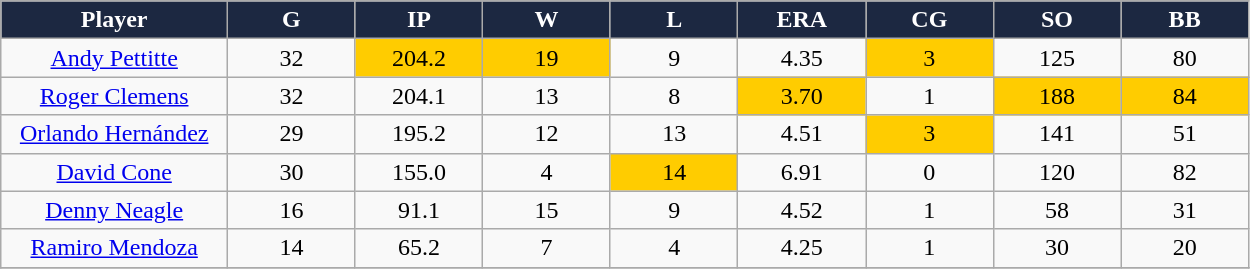<table class="wikitable sortable">
<tr>
<th style="background:#1c2841;color:white;" width="16%">Player</th>
<th style="background:#1c2841;color:white;" width="9%">G</th>
<th style="background:#1c2841;color:white;" width="9%">IP</th>
<th style="background:#1c2841;color:white;" width="9%">W</th>
<th style="background:#1c2841;color:white;" width="9%">L</th>
<th style="background:#1c2841;color:white;" width="9%">ERA</th>
<th style="background:#1c2841;color:white;" width="9%">CG</th>
<th style="background:#1c2841;color:white;" width="9%">SO</th>
<th style="background:#1c2841;color:white;" width="9%">BB</th>
</tr>
<tr align="center">
<td><a href='#'>Andy Pettitte</a></td>
<td>32</td>
<td bgcolor="#FFCC00">204.2</td>
<td bgcolor="#FFCC00">19</td>
<td>9</td>
<td>4.35</td>
<td bgcolor="#FFCC00">3</td>
<td>125</td>
<td>80</td>
</tr>
<tr align=center>
<td><a href='#'>Roger Clemens</a></td>
<td>32</td>
<td>204.1</td>
<td>13</td>
<td>8</td>
<td bgcolor="#FFCC00">3.70</td>
<td>1</td>
<td bgcolor="#FFCC00">188</td>
<td bgcolor="#FFCC00">84</td>
</tr>
<tr align="center">
<td><a href='#'>Orlando Hernández</a></td>
<td>29</td>
<td>195.2</td>
<td>12</td>
<td>13</td>
<td>4.51</td>
<td bgcolor="#FFCC00">3</td>
<td>141</td>
<td>51</td>
</tr>
<tr align="center">
<td><a href='#'>David Cone</a></td>
<td>30</td>
<td>155.0</td>
<td>4</td>
<td bgcolor="#FFCC00">14</td>
<td>6.91</td>
<td>0</td>
<td>120</td>
<td>82</td>
</tr>
<tr align="center">
<td><a href='#'>Denny Neagle</a></td>
<td>16</td>
<td>91.1</td>
<td>15</td>
<td>9</td>
<td>4.52</td>
<td>1</td>
<td>58</td>
<td>31</td>
</tr>
<tr align="center">
<td><a href='#'>Ramiro Mendoza</a></td>
<td>14</td>
<td>65.2</td>
<td>7</td>
<td>4</td>
<td>4.25</td>
<td>1</td>
<td>30</td>
<td>20</td>
</tr>
<tr align="center">
</tr>
</table>
